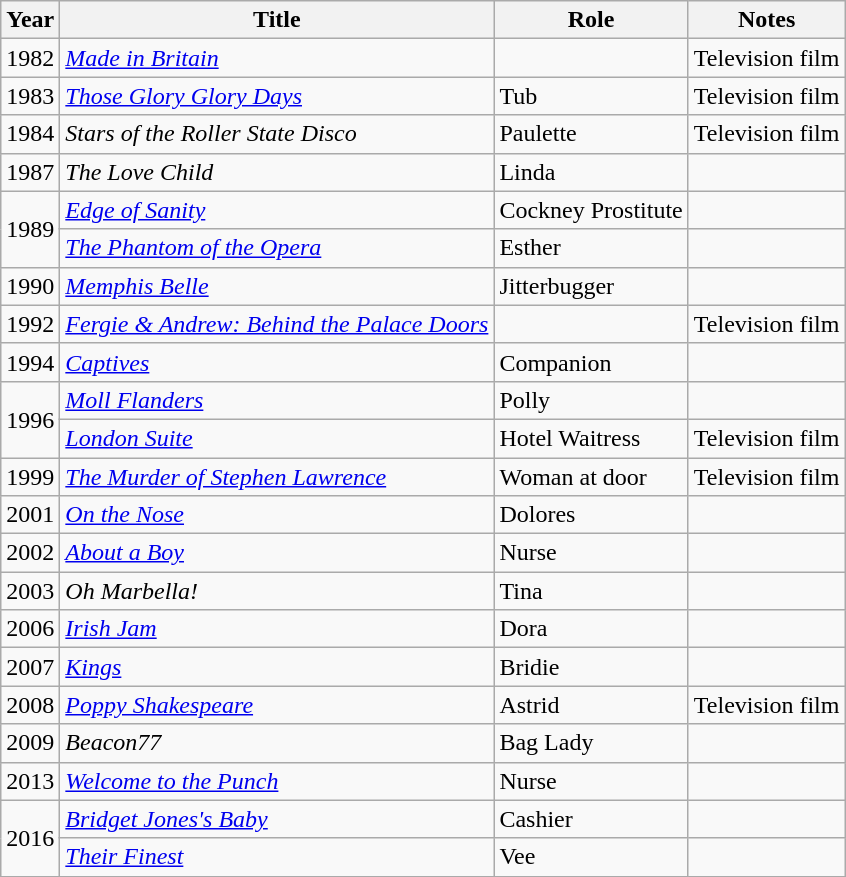<table class="wikitable sortable">
<tr>
<th>Year</th>
<th>Title</th>
<th>Role</th>
<th>Notes</th>
</tr>
<tr>
<td>1982</td>
<td><em><a href='#'>Made in Britain</a></em></td>
<td></td>
<td>Television film</td>
</tr>
<tr>
<td>1983</td>
<td><em><a href='#'>Those Glory Glory Days</a></em></td>
<td>Tub</td>
<td>Television film</td>
</tr>
<tr>
<td>1984</td>
<td><em>Stars of the Roller State Disco</em></td>
<td>Paulette</td>
<td>Television film</td>
</tr>
<tr>
<td>1987</td>
<td><em>The Love Child</em></td>
<td>Linda</td>
<td></td>
</tr>
<tr>
<td rowspan="2">1989</td>
<td><em><a href='#'>Edge of Sanity</a></em></td>
<td>Cockney Prostitute</td>
<td></td>
</tr>
<tr>
<td><em><a href='#'>The Phantom of the Opera</a></em></td>
<td>Esther</td>
<td></td>
</tr>
<tr>
<td>1990</td>
<td><em><a href='#'>Memphis Belle</a></em></td>
<td>Jitterbugger</td>
<td></td>
</tr>
<tr>
<td>1992</td>
<td><em><a href='#'>Fergie & Andrew: Behind the Palace Doors</a></em></td>
<td></td>
<td>Television film</td>
</tr>
<tr>
<td>1994</td>
<td><em><a href='#'>Captives</a></em></td>
<td>Companion</td>
<td></td>
</tr>
<tr>
<td rowspan="2">1996</td>
<td><em><a href='#'>Moll Flanders</a></em></td>
<td>Polly</td>
<td></td>
</tr>
<tr>
<td><em><a href='#'>London Suite</a></em></td>
<td>Hotel Waitress</td>
<td>Television film</td>
</tr>
<tr>
<td>1999</td>
<td><em><a href='#'>The Murder of Stephen Lawrence</a></em></td>
<td>Woman at door</td>
<td>Television film</td>
</tr>
<tr>
<td>2001</td>
<td><em><a href='#'>On the Nose</a></em></td>
<td>Dolores</td>
<td></td>
</tr>
<tr>
<td>2002</td>
<td><em><a href='#'>About a Boy</a></em></td>
<td>Nurse</td>
<td></td>
</tr>
<tr>
<td>2003</td>
<td><em>Oh Marbella!</em></td>
<td>Tina</td>
<td></td>
</tr>
<tr>
<td>2006</td>
<td><em><a href='#'>Irish Jam</a></em></td>
<td>Dora</td>
<td></td>
</tr>
<tr>
<td>2007</td>
<td><em><a href='#'>Kings</a></em></td>
<td>Bridie</td>
<td></td>
</tr>
<tr>
<td>2008</td>
<td><em><a href='#'>Poppy Shakespeare</a></em></td>
<td>Astrid</td>
<td>Television film</td>
</tr>
<tr>
<td>2009</td>
<td><em>Beacon77</em></td>
<td>Bag Lady</td>
<td></td>
</tr>
<tr>
<td>2013</td>
<td><em><a href='#'>Welcome to the Punch</a></em></td>
<td>Nurse</td>
<td></td>
</tr>
<tr>
<td rowspan="2">2016</td>
<td><em><a href='#'>Bridget Jones's Baby</a></em></td>
<td>Cashier</td>
<td></td>
</tr>
<tr>
<td><em><a href='#'>Their Finest</a></em></td>
<td>Vee</td>
<td></td>
</tr>
<tr>
</tr>
</table>
